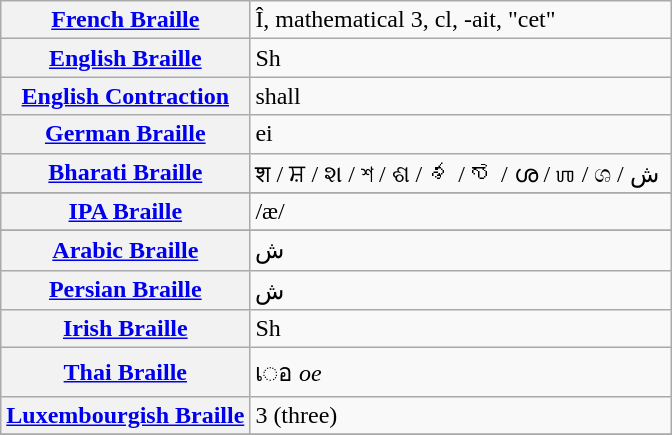<table class="wikitable">
<tr>
<th align=left><a href='#'>French Braille</a></th>
<td>Î, mathematical 3, cl, -ait, "cet"</td>
</tr>
<tr>
<th align=left><a href='#'>English Braille</a></th>
<td>Sh</td>
</tr>
<tr>
<th align=left><a href='#'>English Contraction</a></th>
<td>shall</td>
</tr>
<tr>
<th align=left><a href='#'>German Braille</a></th>
<td>ei</td>
</tr>
<tr>
<th align=left><a href='#'>Bharati Braille</a></th>
<td>श / ਸ਼ / શ / শ / ଶ / శ / ಶ / ശ / ஶ / ශ / ش ‎</td>
</tr>
<tr>
</tr>
<tr>
<th align=left><a href='#'>IPA Braille</a></th>
<td>/æ/</td>
</tr>
<tr>
</tr>
<tr>
</tr>
<tr>
<th align=left><a href='#'>Arabic Braille</a></th>
<td>ش</td>
</tr>
<tr>
<th align=left><a href='#'>Persian Braille</a></th>
<td>ش</td>
</tr>
<tr>
<th align=left><a href='#'>Irish Braille</a></th>
<td>Sh</td>
</tr>
<tr>
<th align=left><a href='#'>Thai Braille</a></th>
<td>เ◌อ <em>oe</em></td>
</tr>
<tr>
<th align=left><a href='#'>Luxembourgish Braille</a></th>
<td>3 (three)</td>
</tr>
<tr>
</tr>
</table>
